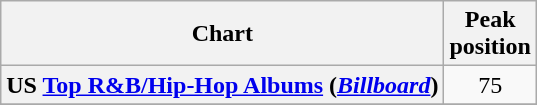<table class="wikitable plainrowheaders sortable" style="text-align:center;" border="1">
<tr>
<th scope="col">Chart</th>
<th scope="col">Peak<br>position</th>
</tr>
<tr>
<th scope="row">US <a href='#'>Top R&B/Hip-Hop Albums</a> (<em><a href='#'>Billboard</a></em>)</th>
<td>75</td>
</tr>
<tr>
</tr>
</table>
